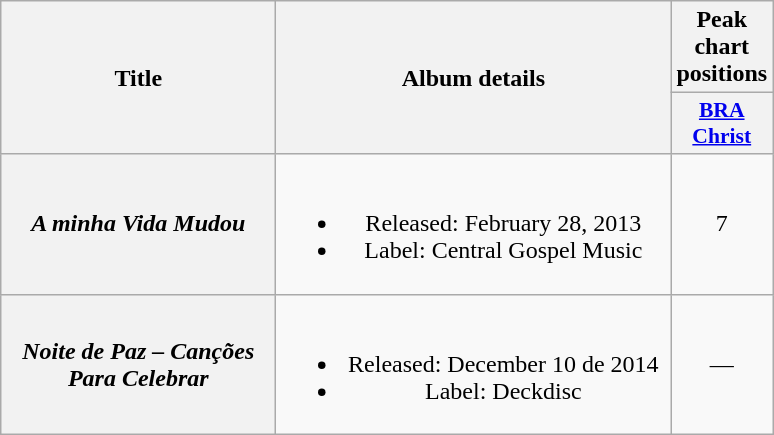<table class="wikitable" style="text-align:center;">
<tr>
<th scope="col" rowspan="2" style="width:11em;">Title</th>
<th scope="col" rowspan="2" style="width:16em;">Album details</th>
<th scope="col" colspan="1">Peak chart positions</th>
</tr>
<tr>
<th scope="col" style="width:2.5em;font-size:90%;"><a href='#'>BRA Christ</a></th>
</tr>
<tr>
<th scope="row"><em>A minha Vida Mudou</em></th>
<td><br><ul><li>Released: February 28, 2013</li><li>Label: Central Gospel Music</li></ul></td>
<td>7</td>
</tr>
<tr>
<th scope="row"><em>Noite de Paz – Canções Para Celebrar</em></th>
<td><br><ul><li>Released: December 10 de 2014</li><li>Label: Deckdisc</li></ul></td>
<td>—</td>
</tr>
</table>
